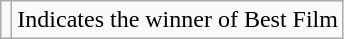<table class="wikitable">
<tr>
<td height:20px; width:20px"></td>
<td> Indicates the winner of Best Film</td>
</tr>
</table>
